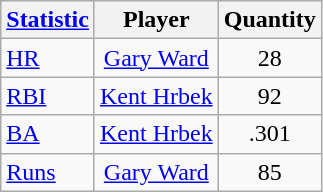<table class="wikitable" style="text-align: center;">
<tr>
<th><a href='#'>Statistic</a></th>
<th>Player</th>
<th>Quantity</th>
</tr>
<tr>
<td align="left"><a href='#'>HR</a></td>
<td><a href='#'>Gary Ward</a></td>
<td>28</td>
</tr>
<tr>
<td align="left"><a href='#'>RBI</a></td>
<td><a href='#'>Kent Hrbek</a></td>
<td>92</td>
</tr>
<tr>
<td align="left"><a href='#'>BA</a></td>
<td><a href='#'>Kent Hrbek</a></td>
<td>.301</td>
</tr>
<tr>
<td align="left"><a href='#'>Runs</a></td>
<td><a href='#'>Gary Ward</a></td>
<td>85</td>
</tr>
</table>
